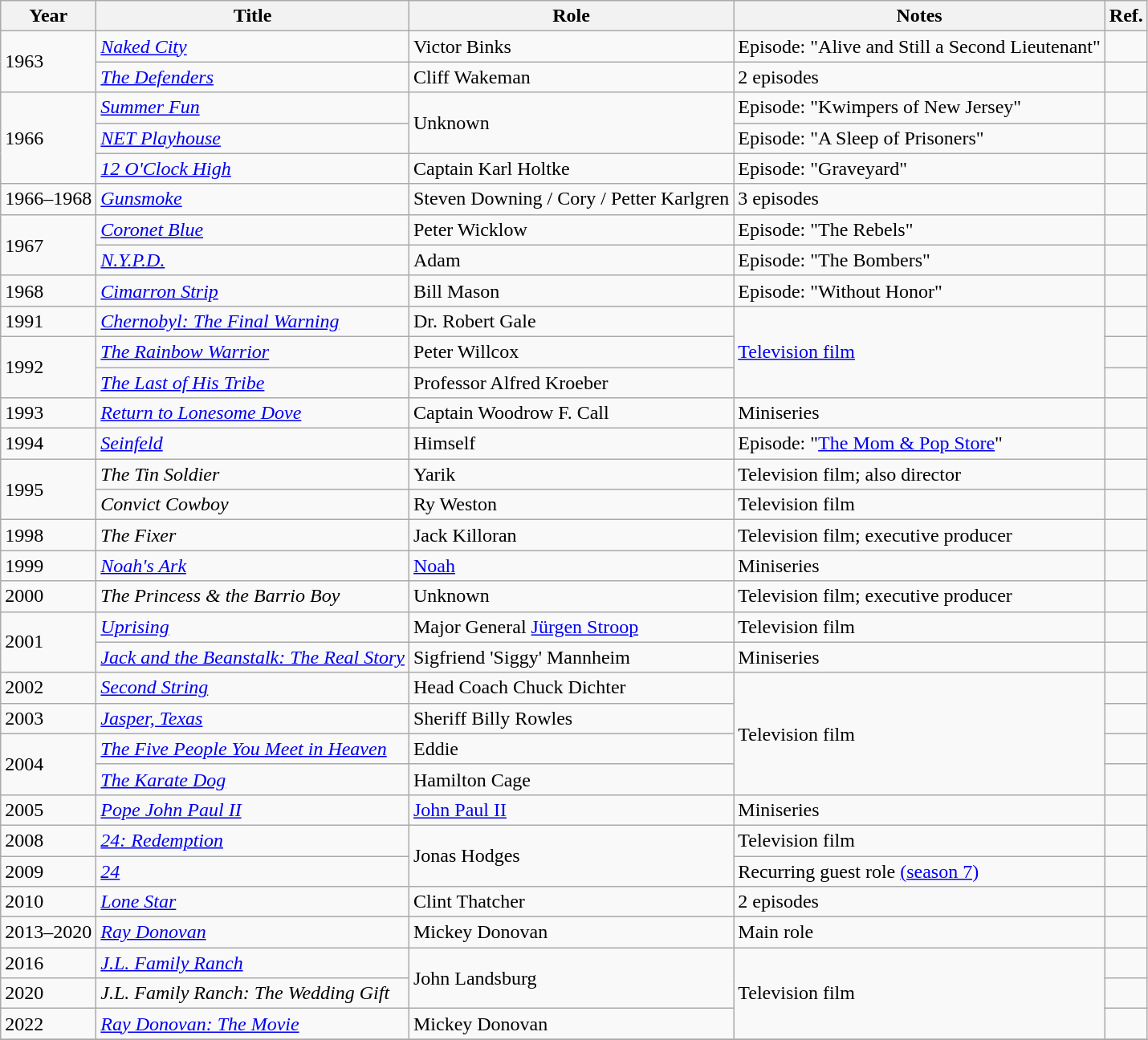<table class="wikitable sortable unsortable">
<tr>
<th>Year</th>
<th>Title</th>
<th>Role</th>
<th class="unsortable">Notes</th>
<th>Ref.</th>
</tr>
<tr>
<td rowspan="2">1963</td>
<td><em><a href='#'>Naked City</a></em></td>
<td>Victor Binks</td>
<td>Episode: "Alive and Still a Second Lieutenant"</td>
<td></td>
</tr>
<tr>
<td><em><a href='#'>The Defenders</a></em></td>
<td>Cliff Wakeman</td>
<td>2 episodes</td>
<td></td>
</tr>
<tr>
<td rowspan="3">1966</td>
<td><em><a href='#'>Summer Fun</a></em></td>
<td rowspan="2">Unknown</td>
<td>Episode: "Kwimpers of New Jersey"</td>
<td></td>
</tr>
<tr>
<td><em><a href='#'>NET Playhouse</a></em></td>
<td>Episode: "A Sleep of Prisoners"</td>
<td></td>
</tr>
<tr>
<td><em><a href='#'>12 O'Clock High</a></em></td>
<td>Captain Karl Holtke</td>
<td>Episode: "Graveyard"</td>
<td></td>
</tr>
<tr>
<td>1966–1968</td>
<td><em><a href='#'>Gunsmoke</a></em></td>
<td>Steven Downing / Cory / Petter Karlgren</td>
<td>3 episodes</td>
<td></td>
</tr>
<tr>
<td rowspan="2">1967</td>
<td><em><a href='#'>Coronet Blue</a></em></td>
<td>Peter Wicklow</td>
<td>Episode: "The Rebels"</td>
<td></td>
</tr>
<tr>
<td><em><a href='#'>N.Y.P.D.</a></em></td>
<td>Adam</td>
<td>Episode: "The Bombers"</td>
<td></td>
</tr>
<tr>
<td>1968</td>
<td><em><a href='#'>Cimarron Strip</a></em></td>
<td>Bill Mason</td>
<td>Episode: "Without Honor"</td>
<td></td>
</tr>
<tr>
<td>1991</td>
<td><em><a href='#'>Chernobyl: The Final Warning</a></em></td>
<td>Dr. Robert Gale</td>
<td rowspan="3"><a href='#'>Television film</a></td>
<td></td>
</tr>
<tr>
<td rowspan="2">1992</td>
<td><em><a href='#'>The Rainbow Warrior</a></em></td>
<td>Peter Willcox</td>
<td></td>
</tr>
<tr>
<td><em><a href='#'>The Last of His Tribe</a></em></td>
<td>Professor Alfred Kroeber</td>
<td></td>
</tr>
<tr>
<td>1993</td>
<td><em><a href='#'>Return to Lonesome Dove</a></em></td>
<td>Captain Woodrow F. Call</td>
<td>Miniseries</td>
<td></td>
</tr>
<tr>
<td>1994</td>
<td><em><a href='#'>Seinfeld</a></em></td>
<td>Himself</td>
<td>Episode: "<a href='#'>The Mom & Pop Store</a>"</td>
<td></td>
</tr>
<tr>
<td rowspan="2">1995</td>
<td><em>The Tin Soldier</em></td>
<td>Yarik</td>
<td>Television film; also director</td>
<td></td>
</tr>
<tr>
<td><em>Convict Cowboy</em></td>
<td>Ry Weston</td>
<td>Television film</td>
<td></td>
</tr>
<tr>
<td>1998</td>
<td><em>The Fixer</em></td>
<td>Jack Killoran</td>
<td>Television film; executive producer</td>
<td></td>
</tr>
<tr>
<td>1999</td>
<td><em><a href='#'>Noah's Ark</a></em></td>
<td><a href='#'>Noah</a></td>
<td>Miniseries</td>
<td></td>
</tr>
<tr>
<td>2000</td>
<td><em>The Princess & the Barrio Boy</em></td>
<td>Unknown</td>
<td>Television film; executive producer</td>
<td></td>
</tr>
<tr>
<td rowspan="2">2001</td>
<td><em><a href='#'>Uprising</a></em></td>
<td>Major General <a href='#'>Jürgen Stroop</a></td>
<td>Television film</td>
<td></td>
</tr>
<tr>
<td><em><a href='#'>Jack and the Beanstalk: The Real Story</a></em></td>
<td>Sigfriend 'Siggy' Mannheim</td>
<td>Miniseries</td>
<td></td>
</tr>
<tr>
<td>2002</td>
<td><em><a href='#'>Second String</a></em></td>
<td>Head Coach Chuck Dichter</td>
<td rowspan="4">Television film</td>
<td></td>
</tr>
<tr>
<td>2003</td>
<td><em><a href='#'>Jasper, Texas</a></em></td>
<td>Sheriff Billy Rowles</td>
<td></td>
</tr>
<tr>
<td rowspan="2">2004</td>
<td><em><a href='#'>The Five People You Meet in Heaven</a></em></td>
<td>Eddie</td>
<td></td>
</tr>
<tr>
<td><em><a href='#'>The Karate Dog</a></em></td>
<td>Hamilton Cage</td>
<td></td>
</tr>
<tr>
<td>2005</td>
<td><em><a href='#'>Pope John Paul II</a></em></td>
<td><a href='#'>John Paul II</a></td>
<td>Miniseries</td>
<td></td>
</tr>
<tr>
<td>2008</td>
<td><em><a href='#'>24: Redemption</a></em></td>
<td rowspan="2">Jonas Hodges</td>
<td>Television film</td>
<td></td>
</tr>
<tr>
<td>2009</td>
<td><em><a href='#'>24</a></em></td>
<td>Recurring guest role <a href='#'>(season 7)</a></td>
<td></td>
</tr>
<tr>
<td>2010</td>
<td><em><a href='#'>Lone Star</a></em></td>
<td>Clint Thatcher</td>
<td>2 episodes</td>
<td></td>
</tr>
<tr>
<td>2013–2020</td>
<td><em><a href='#'>Ray Donovan</a></em></td>
<td>Mickey Donovan</td>
<td>Main role</td>
<td></td>
</tr>
<tr>
<td>2016</td>
<td><em><a href='#'>J.L. Family Ranch</a></em></td>
<td rowspan="2">John Landsburg</td>
<td rowspan="3">Television film</td>
<td></td>
</tr>
<tr>
<td>2020</td>
<td><em>J.L. Family Ranch: The Wedding Gift</em></td>
<td></td>
</tr>
<tr>
<td>2022</td>
<td><em><a href='#'>Ray Donovan: The Movie</a></em></td>
<td>Mickey Donovan</td>
<td></td>
</tr>
<tr>
</tr>
</table>
